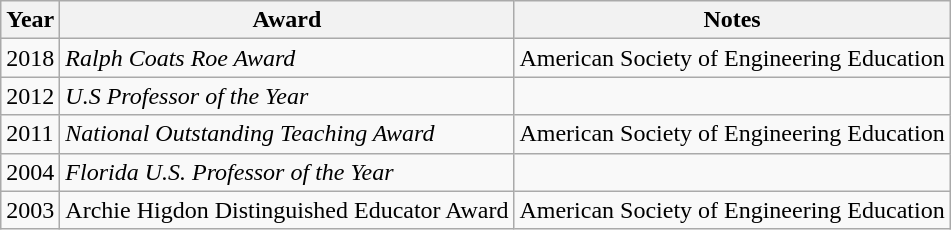<table class="wikitable">
<tr>
<th>Year</th>
<th>Award</th>
<th>Notes</th>
</tr>
<tr>
<td>2018</td>
<td><em>Ralph Coats Roe Award</em> </td>
<td>American Society of Engineering Education</td>
</tr>
<tr>
<td>2012</td>
<td><em>U.S Professor of the Year</em> </td>
<td></td>
</tr>
<tr>
<td>2011</td>
<td><em>National Outstanding Teaching Award</em></td>
<td>American Society of Engineering Education</td>
</tr>
<tr>
<td>2004</td>
<td><em>Florida U.S. Professor of the Year</em></td>
<td></td>
</tr>
<tr>
<td>2003</td>
<td>Archie Higdon Distinguished Educator Award</td>
<td>American Society of Engineering Education</td>
</tr>
</table>
